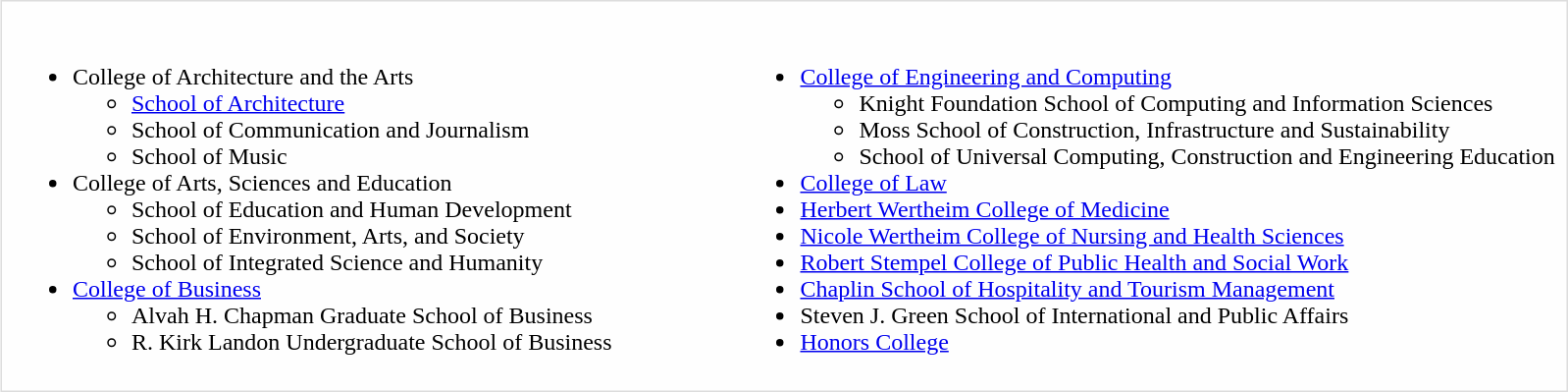<table style="border:1px solid #ddd; background:#fefefe; padding:5px; margin:5px;">
<tr>
<td><br><ul><li>College of Architecture and the Arts<ul><li><a href='#'>School of Architecture</a></li><li>School of Communication and Journalism</li><li>School of Music</li></ul></li><li>College of Arts, Sciences and Education<ul><li>School of Education and Human Development</li><li>School of Environment, Arts, and Society</li><li>School of Integrated Science and Humanity</li></ul></li><li><a href='#'>College of Business</a><ul><li>Alvah H. Chapman Graduate School of Business</li><li>R. Kirk Landon Undergraduate School of Business</li></ul></li></ul></td>
<td style="width:80px;"></td>
<td><br><ul><li><a href='#'>College of Engineering and Computing</a><ul><li>Knight Foundation School of Computing and Information Sciences</li><li>Moss School of Construction, Infrastructure and Sustainability</li><li>School of Universal Computing, Construction and Engineering Education</li></ul></li><li><a href='#'>College of Law</a></li><li><a href='#'>Herbert Wertheim College of Medicine</a></li><li><a href='#'>Nicole Wertheim College of Nursing and Health Sciences</a></li><li><a href='#'>Robert Stempel College of Public Health and Social Work</a></li><li><a href='#'>Chaplin School of Hospitality and Tourism Management</a></li><li>Steven J. Green School of International and Public Affairs</li><li><a href='#'>Honors College</a></li></ul></td>
</tr>
</table>
